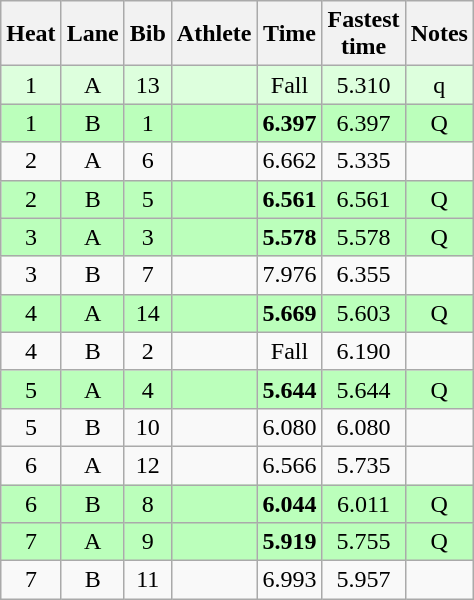<table class="wikitable sortable" style="text-align:center">
<tr>
<th>Heat</th>
<th>Lane</th>
<th>Bib</th>
<th>Athlete</th>
<th>Time</th>
<th>Fastest<br>time</th>
<th>Notes</th>
</tr>
<tr bgcolor=ddffdd>
<td>1</td>
<td>A</td>
<td>13</td>
<td align=left></td>
<td>Fall</td>
<td>5.310</td>
<td>q</td>
</tr>
<tr bgcolor=bbffbb>
<td>1</td>
<td>B</td>
<td>1</td>
<td align=left></td>
<td><strong>6.397</strong></td>
<td>6.397</td>
<td>Q</td>
</tr>
<tr>
<td>2</td>
<td>A</td>
<td>6</td>
<td align=left></td>
<td>6.662</td>
<td>5.335</td>
<td></td>
</tr>
<tr bgcolor=bbffbb>
<td>2</td>
<td>B</td>
<td>5</td>
<td align=left></td>
<td><strong>6.561</strong></td>
<td>6.561</td>
<td>Q</td>
</tr>
<tr bgcolor=bbffbb>
<td>3</td>
<td>A</td>
<td>3</td>
<td align=left></td>
<td><strong>5.578</strong></td>
<td>5.578</td>
<td>Q</td>
</tr>
<tr>
<td>3</td>
<td>B</td>
<td>7</td>
<td align=left></td>
<td>7.976</td>
<td>6.355</td>
<td></td>
</tr>
<tr bgcolor=bbffbb>
<td>4</td>
<td>A</td>
<td>14</td>
<td align=left></td>
<td><strong>5.669</strong></td>
<td>5.603</td>
<td>Q</td>
</tr>
<tr>
<td>4</td>
<td>B</td>
<td>2</td>
<td align=left></td>
<td>Fall</td>
<td>6.190</td>
<td></td>
</tr>
<tr bgcolor=bbffbb>
<td>5</td>
<td>A</td>
<td>4</td>
<td align=left></td>
<td><strong>5.644</strong></td>
<td>5.644</td>
<td>Q</td>
</tr>
<tr>
<td>5</td>
<td>B</td>
<td>10</td>
<td align=left></td>
<td>6.080</td>
<td>6.080</td>
<td></td>
</tr>
<tr>
<td>6</td>
<td>A</td>
<td>12</td>
<td align=left></td>
<td>6.566</td>
<td>5.735</td>
<td></td>
</tr>
<tr bgcolor=bbffbb>
<td>6</td>
<td>B</td>
<td>8</td>
<td align=left></td>
<td><strong>6.044</strong></td>
<td>6.011</td>
<td>Q</td>
</tr>
<tr bgcolor=bbffbb>
<td>7</td>
<td>A</td>
<td>9</td>
<td align=left></td>
<td><strong>5.919</strong></td>
<td>5.755</td>
<td>Q</td>
</tr>
<tr>
<td>7</td>
<td>B</td>
<td>11</td>
<td align=left></td>
<td>6.993</td>
<td>5.957</td>
<td></td>
</tr>
</table>
